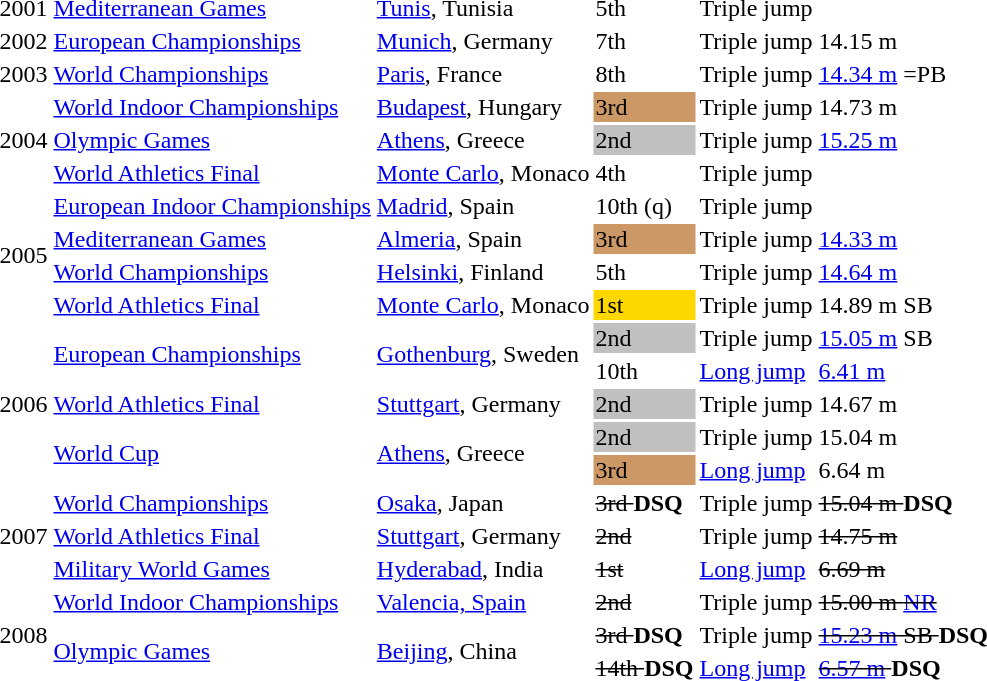<table>
<tr>
<td>2001</td>
<td><a href='#'>Mediterranean Games</a></td>
<td><a href='#'>Tunis</a>, Tunisia</td>
<td>5th</td>
<td>Triple jump</td>
<td></td>
</tr>
<tr>
<td>2002</td>
<td><a href='#'>European Championships</a></td>
<td><a href='#'>Munich</a>, Germany</td>
<td>7th</td>
<td>Triple jump</td>
<td>14.15 m</td>
</tr>
<tr>
<td>2003</td>
<td><a href='#'>World Championships</a></td>
<td><a href='#'>Paris</a>, France</td>
<td>8th</td>
<td>Triple jump</td>
<td><a href='#'>14.34 m</a> =PB</td>
</tr>
<tr>
<td rowspan=3>2004</td>
<td><a href='#'>World Indoor Championships</a></td>
<td><a href='#'>Budapest</a>, Hungary</td>
<td bgcolor=CC9966>3rd</td>
<td>Triple jump</td>
<td>14.73 m</td>
</tr>
<tr>
<td><a href='#'>Olympic Games</a></td>
<td><a href='#'>Athens</a>, Greece</td>
<td bgcolor="silver">2nd</td>
<td>Triple jump</td>
<td><a href='#'>15.25 m</a></td>
</tr>
<tr>
<td><a href='#'>World Athletics Final</a></td>
<td><a href='#'>Monte Carlo</a>, Monaco</td>
<td>4th</td>
<td>Triple jump</td>
<td></td>
</tr>
<tr>
<td rowspan=4>2005</td>
<td><a href='#'>European Indoor Championships</a></td>
<td><a href='#'>Madrid</a>, Spain</td>
<td>10th (q)</td>
<td>Triple jump</td>
<td></td>
</tr>
<tr>
<td><a href='#'>Mediterranean Games</a></td>
<td><a href='#'>Almeria</a>, Spain</td>
<td bgcolor="cc9966">3rd</td>
<td>Triple jump</td>
<td><a href='#'>14.33 m</a></td>
</tr>
<tr>
<td><a href='#'>World Championships</a></td>
<td><a href='#'>Helsinki</a>, Finland</td>
<td>5th</td>
<td>Triple jump</td>
<td><a href='#'>14.64 m</a></td>
</tr>
<tr>
<td><a href='#'>World Athletics Final</a></td>
<td><a href='#'>Monte Carlo</a>, Monaco</td>
<td bgcolor="gold">1st</td>
<td>Triple jump</td>
<td>14.89 m SB</td>
</tr>
<tr>
<td rowspan=5>2006</td>
<td rowspan=2><a href='#'>European Championships</a></td>
<td rowspan=2><a href='#'>Gothenburg</a>, Sweden</td>
<td bgcolor="silver">2nd</td>
<td>Triple jump</td>
<td><a href='#'>15.05 m</a> SB</td>
</tr>
<tr>
<td>10th</td>
<td><a href='#'>Long jump</a></td>
<td><a href='#'>6.41 m</a></td>
</tr>
<tr>
<td><a href='#'>World Athletics Final</a></td>
<td><a href='#'>Stuttgart</a>, Germany</td>
<td bgcolor="silver">2nd</td>
<td>Triple jump</td>
<td>14.67 m</td>
</tr>
<tr>
<td rowspan=2><a href='#'>World Cup</a></td>
<td rowspan=2><a href='#'>Athens</a>, Greece</td>
<td bgcolor="silver">2nd</td>
<td>Triple jump</td>
<td>15.04 m</td>
</tr>
<tr>
<td bgcolor="cc9966">3rd</td>
<td><a href='#'>Long jump</a></td>
<td>6.64 m</td>
</tr>
<tr>
<td rowspan=3>2007</td>
<td><a href='#'>World Championships</a></td>
<td><a href='#'>Osaka</a>, Japan</td>
<td><s> 3rd </s><strong>DSQ</strong></td>
<td>Triple jump</td>
<td><s> 15.04 m </s><strong>DSQ</strong></td>
</tr>
<tr>
<td><a href='#'>World Athletics Final</a></td>
<td><a href='#'>Stuttgart</a>, Germany</td>
<td><s>2nd</s></td>
<td>Triple jump</td>
<td><s>14.75 m</s></td>
</tr>
<tr>
<td><a href='#'>Military World Games</a></td>
<td><a href='#'>Hyderabad</a>, India</td>
<td><s>1st</s></td>
<td><a href='#'>Long jump</a></td>
<td><s>6.69 m </s></td>
</tr>
<tr>
<td rowspan=3>2008</td>
<td><a href='#'>World Indoor Championships</a></td>
<td><a href='#'>Valencia, Spain</a></td>
<td><s>2nd </s></td>
<td>Triple jump</td>
<td><s>15.00 m <a href='#'>NR</a> </s></td>
</tr>
<tr>
<td rowspan =2><a href='#'>Olympic Games</a></td>
<td rowspan=2><a href='#'>Beijing</a>, China</td>
<td><s> 3rd </s><strong>DSQ</strong></td>
<td>Triple jump</td>
<td><s> <a href='#'>15.23 m</a> SB </s> <strong>DSQ</strong></td>
</tr>
<tr>
<td><s> 14th </s><strong>DSQ</strong></td>
<td><a href='#'>Long jump</a></td>
<td><s> <a href='#'>6.57 m</a> </s> <strong>DSQ</strong></td>
</tr>
</table>
